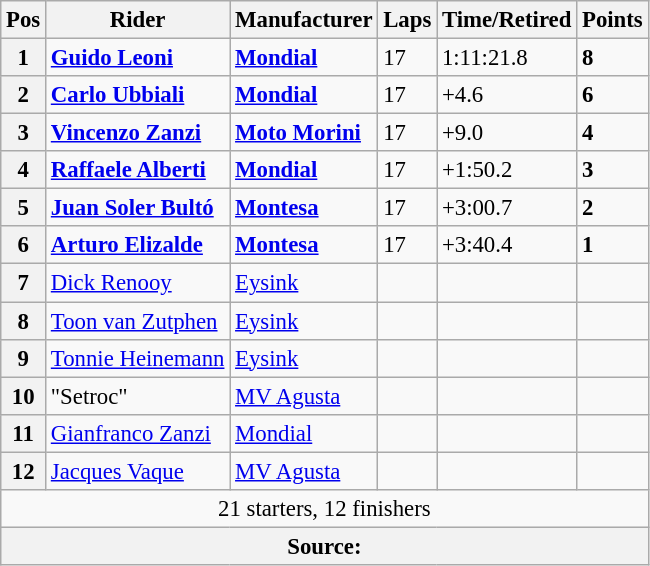<table class="wikitable" style="font-size: 95%;">
<tr>
<th>Pos</th>
<th>Rider</th>
<th>Manufacturer</th>
<th>Laps</th>
<th>Time/Retired</th>
<th>Points</th>
</tr>
<tr>
<th>1</th>
<td> <strong><a href='#'>Guido Leoni</a></strong></td>
<td><strong><a href='#'>Mondial</a></strong></td>
<td>17</td>
<td>1:11:21.8</td>
<td><strong>8</strong></td>
</tr>
<tr>
<th>2</th>
<td> <strong><a href='#'>Carlo Ubbiali</a></strong></td>
<td><strong><a href='#'>Mondial</a></strong></td>
<td>17</td>
<td>+4.6</td>
<td><strong>6</strong></td>
</tr>
<tr>
<th>3</th>
<td> <strong><a href='#'>Vincenzo Zanzi</a></strong></td>
<td><strong><a href='#'>Moto Morini</a></strong></td>
<td>17</td>
<td>+9.0</td>
<td><strong>4</strong></td>
</tr>
<tr>
<th>4</th>
<td> <strong><a href='#'>Raffaele Alberti</a></strong></td>
<td><strong><a href='#'>Mondial</a></strong></td>
<td>17</td>
<td>+1:50.2</td>
<td><strong>3</strong></td>
</tr>
<tr>
<th>5</th>
<td> <strong><a href='#'>Juan Soler Bultó</a></strong></td>
<td><strong><a href='#'>Montesa</a></strong></td>
<td>17</td>
<td>+3:00.7</td>
<td><strong>2</strong></td>
</tr>
<tr>
<th>6</th>
<td> <strong><a href='#'>Arturo Elizalde</a></strong></td>
<td><strong><a href='#'>Montesa</a></strong></td>
<td>17</td>
<td>+3:40.4</td>
<td><strong>1</strong></td>
</tr>
<tr>
<th>7</th>
<td> <a href='#'>Dick Renooy</a></td>
<td><a href='#'>Eysink</a></td>
<td></td>
<td></td>
<td></td>
</tr>
<tr>
<th>8</th>
<td> <a href='#'>Toon van Zutphen</a></td>
<td><a href='#'>Eysink</a></td>
<td></td>
<td></td>
<td></td>
</tr>
<tr>
<th>9</th>
<td> <a href='#'>Tonnie Heinemann</a></td>
<td><a href='#'>Eysink</a></td>
<td></td>
<td></td>
<td></td>
</tr>
<tr>
<th>10</th>
<td> "Setroc"</td>
<td><a href='#'>MV Agusta</a></td>
<td></td>
<td></td>
<td></td>
</tr>
<tr>
<th>11</th>
<td> <a href='#'>Gianfranco Zanzi</a></td>
<td><a href='#'>Mondial</a></td>
<td></td>
<td></td>
<td></td>
</tr>
<tr>
<th>12</th>
<td> <a href='#'>Jacques Vaque</a></td>
<td><a href='#'>MV Agusta</a></td>
<td></td>
<td></td>
<td></td>
</tr>
<tr>
<td colspan=6 align=center>21 starters, 12 finishers</td>
</tr>
<tr>
<th colspan=6><strong>Source</strong>:</th>
</tr>
</table>
